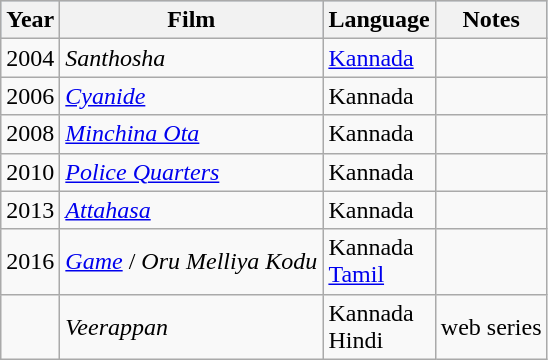<table class="wikitable sortable">
<tr style="background:#B0C4DE;">
<th>Year</th>
<th>Film</th>
<th>Language</th>
<th class="unsortable">Notes</th>
</tr>
<tr>
<td>2004</td>
<td><em>Santhosha</em></td>
<td><a href='#'>Kannada</a></td>
<td></td>
</tr>
<tr>
<td>2006</td>
<td><em><a href='#'>Cyanide</a></em></td>
<td>Kannada</td>
<td></td>
</tr>
<tr>
<td>2008</td>
<td><em><a href='#'>Minchina Ota</a></em></td>
<td>Kannada</td>
<td></td>
</tr>
<tr>
<td>2010</td>
<td><em><a href='#'>Police Quarters</a></em></td>
<td>Kannada</td>
<td></td>
</tr>
<tr>
<td>2013</td>
<td><em><a href='#'>Attahasa</a></em></td>
<td>Kannada</td>
<td></td>
</tr>
<tr>
<td>2016</td>
<td><em><a href='#'>Game</a></em> / <em>Oru Melliya Kodu</em></td>
<td>Kannada<br><a href='#'>Tamil</a></td>
<td></td>
</tr>
<tr>
<td></td>
<td><em>Veerappan</em></td>
<td>Kannada<br>Hindi</td>
<td>web series</td>
</tr>
</table>
